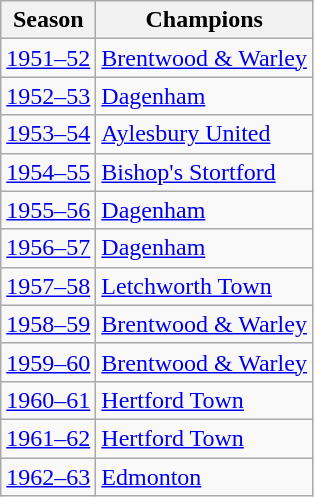<table class=wikitable>
<tr>
<th>Season</th>
<th>Champions</th>
</tr>
<tr>
<td><a href='#'>1951–52</a></td>
<td><a href='#'>Brentwood & Warley</a></td>
</tr>
<tr>
<td><a href='#'>1952–53</a></td>
<td><a href='#'>Dagenham</a></td>
</tr>
<tr>
<td><a href='#'>1953–54</a></td>
<td><a href='#'>Aylesbury United</a></td>
</tr>
<tr>
<td><a href='#'>1954–55</a></td>
<td><a href='#'>Bishop's Stortford</a></td>
</tr>
<tr>
<td><a href='#'>1955–56</a></td>
<td><a href='#'>Dagenham</a></td>
</tr>
<tr>
<td><a href='#'>1956–57</a></td>
<td><a href='#'>Dagenham</a></td>
</tr>
<tr>
<td><a href='#'>1957–58</a></td>
<td><a href='#'>Letchworth Town</a></td>
</tr>
<tr>
<td><a href='#'>1958–59</a></td>
<td><a href='#'>Brentwood & Warley</a></td>
</tr>
<tr>
<td><a href='#'>1959–60</a></td>
<td><a href='#'>Brentwood & Warley</a></td>
</tr>
<tr>
<td><a href='#'>1960–61</a></td>
<td><a href='#'>Hertford Town</a></td>
</tr>
<tr>
<td><a href='#'>1961–62</a></td>
<td><a href='#'>Hertford Town</a></td>
</tr>
<tr>
<td><a href='#'>1962–63</a></td>
<td><a href='#'>Edmonton</a></td>
</tr>
</table>
